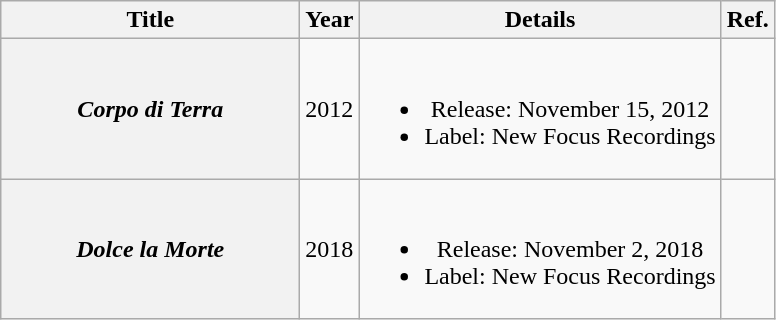<table class="wikitable plainrowheaders" style="text-align:center;">
<tr>
<th scope="col" style="width:12em;">Title</th>
<th scope="col">Year</th>
<th scope="col">Details</th>
<th scope="col">Ref.</th>
</tr>
<tr>
<th scope="row"><em>Corpo di Terra</em></th>
<td>2012</td>
<td><br><ul><li>Release: November 15, 2012</li><li>Label: New Focus Recordings</li></ul></td>
<td></td>
</tr>
<tr>
<th scope="row"><em>Dolce la Morte</em></th>
<td>2018</td>
<td><br><ul><li>Release: November 2, 2018</li><li>Label: New Focus Recordings</li></ul></td>
<td></td>
</tr>
</table>
